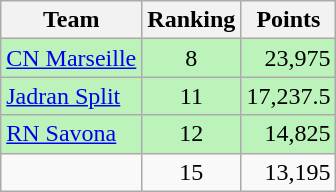<table class="wikitable">
<tr>
<th>Team</th>
<th>Ranking</th>
<th>Points</th>
</tr>
<tr bgcolor=#BBF3BB>
<td> <a href='#'>CN Marseille</a></td>
<td align=center>8</td>
<td align=right>23,975</td>
</tr>
<tr bgcolor=#BBF3BB>
<td> <a href='#'>Jadran Split</a></td>
<td align=center>11</td>
<td align=right>17,237.5</td>
</tr>
<tr bgcolor=#BBF3BB>
<td> <a href='#'>RN Savona</a></td>
<td align=center>12</td>
<td align=right>14,825</td>
</tr>
<tr>
<td></td>
<td align=center>15</td>
<td align=right>13,195</td>
</tr>
</table>
